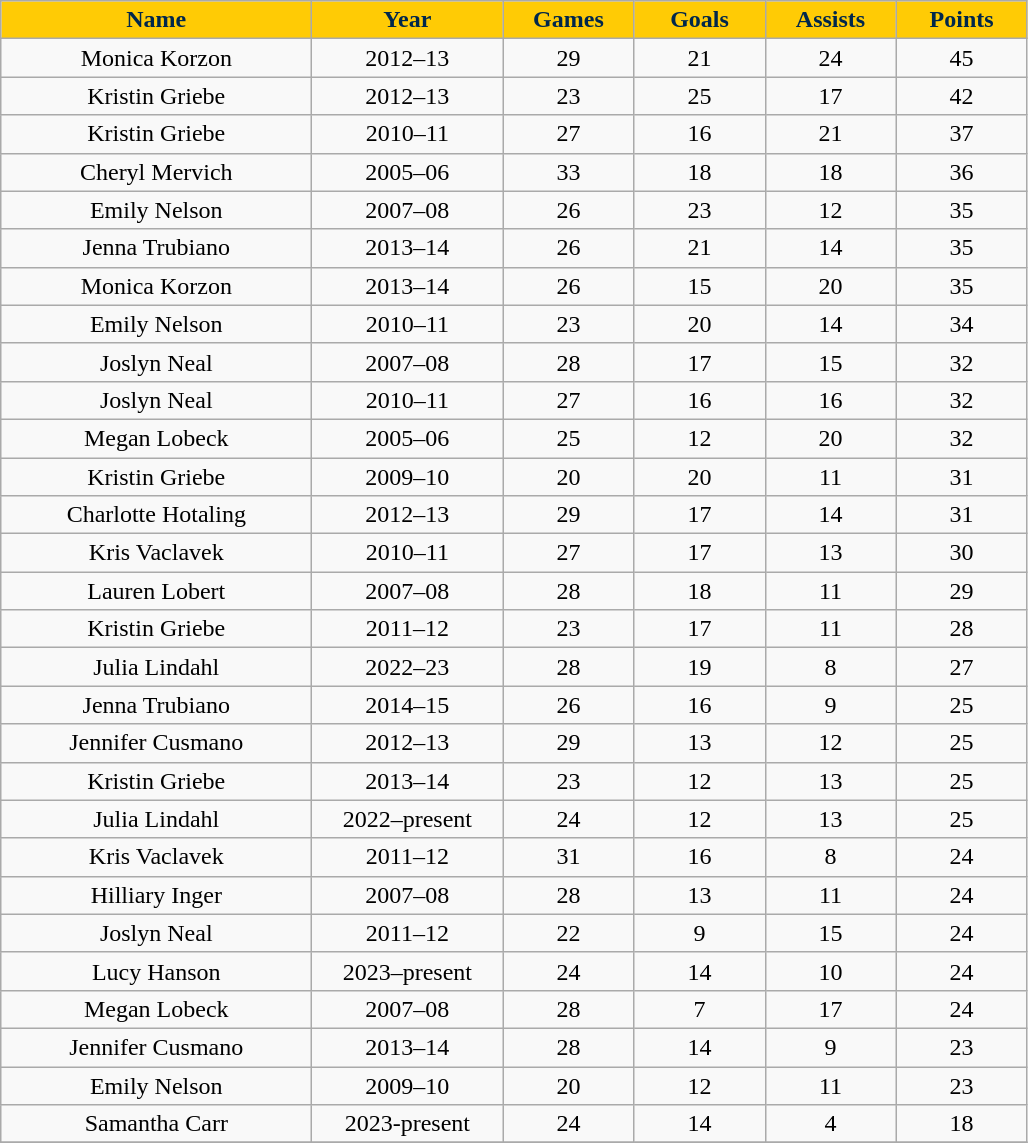<table class="wikitable">
<tr align="center"  style="background:#ffcb05;color:#00274c;">
<td ! scope="col" width="200px"><strong>Name</strong></td>
<td ! scope="col" width="120px"><strong>Year</strong></td>
<td ! scope="col" width="80px"><strong>Games</strong></td>
<td ! scope="col" width="80px"><strong>Goals</strong></td>
<td ! scope="col" width="80px"><strong>Assists</strong></td>
<td ! scope="col" width="80px"><strong>Points</strong></td>
</tr>
<tr align="center" bgcolor="">
<td>Monica Korzon</td>
<td>2012–13</td>
<td>29</td>
<td>21</td>
<td>24</td>
<td>45</td>
</tr>
<tr align="center" bgcolor="">
<td>Kristin Griebe</td>
<td>2012–13</td>
<td>23</td>
<td>25</td>
<td>17</td>
<td>42</td>
</tr>
<tr align="center" bgcolor="">
<td>Kristin Griebe</td>
<td>2010–11</td>
<td>27</td>
<td>16</td>
<td>21</td>
<td>37</td>
</tr>
<tr align="center" bgcolor="">
<td>Cheryl Mervich</td>
<td>2005–06</td>
<td>33</td>
<td>18</td>
<td>18</td>
<td>36</td>
</tr>
<tr align="center" bgcolor="">
<td>Emily Nelson</td>
<td>2007–08</td>
<td>26</td>
<td>23</td>
<td>12</td>
<td>35</td>
</tr>
<tr align="center" bgcolor="">
<td>Jenna Trubiano</td>
<td>2013–14</td>
<td>26</td>
<td>21</td>
<td>14</td>
<td>35</td>
</tr>
<tr align="center" bgcolor="">
<td>Monica Korzon</td>
<td>2013–14</td>
<td>26</td>
<td>15</td>
<td>20</td>
<td>35</td>
</tr>
<tr align="center" bgcolor="">
<td>Emily Nelson</td>
<td>2010–11</td>
<td>23</td>
<td>20</td>
<td>14</td>
<td>34</td>
</tr>
<tr align="center" bgcolor="">
<td>Joslyn Neal</td>
<td>2007–08</td>
<td>28</td>
<td>17</td>
<td>15</td>
<td>32</td>
</tr>
<tr align="center" bgcolor="">
<td>Joslyn Neal</td>
<td>2010–11</td>
<td>27</td>
<td>16</td>
<td>16</td>
<td>32</td>
</tr>
<tr align="center" bgcolor="">
<td>Megan Lobeck</td>
<td>2005–06</td>
<td>25</td>
<td>12</td>
<td>20</td>
<td>32</td>
</tr>
<tr align="center" bgcolor="">
<td>Kristin Griebe</td>
<td>2009–10</td>
<td>20</td>
<td>20</td>
<td>11</td>
<td>31</td>
</tr>
<tr align="center" bgcolor="">
<td>Charlotte Hotaling</td>
<td>2012–13</td>
<td>29</td>
<td>17</td>
<td>14</td>
<td>31</td>
</tr>
<tr align="center" bgcolor="">
<td>Kris Vaclavek</td>
<td>2010–11</td>
<td>27</td>
<td>17</td>
<td>13</td>
<td>30</td>
</tr>
<tr align="center" bgcolor="">
<td>Lauren Lobert</td>
<td>2007–08</td>
<td>28</td>
<td>18</td>
<td>11</td>
<td>29</td>
</tr>
<tr align="center" bgcolor="">
<td>Kristin Griebe</td>
<td>2011–12</td>
<td>23</td>
<td>17</td>
<td>11</td>
<td>28</td>
</tr>
<tr align="center" bgcolor="">
<td>Julia Lindahl</td>
<td>2022–23</td>
<td>28</td>
<td>19</td>
<td>8</td>
<td>27</td>
</tr>
<tr align="center" bgcolor="">
<td>Jenna Trubiano</td>
<td>2014–15</td>
<td>26</td>
<td>16</td>
<td>9</td>
<td>25</td>
</tr>
<tr align="center" bgcolor="">
<td>Jennifer Cusmano</td>
<td>2012–13</td>
<td>29</td>
<td>13</td>
<td>12</td>
<td>25</td>
</tr>
<tr align="center" bgcolor="">
<td>Kristin Griebe</td>
<td>2013–14</td>
<td>23</td>
<td>12</td>
<td>13</td>
<td>25</td>
</tr>
<tr align="center" bgcolor="">
<td>Julia Lindahl</td>
<td>2022–present</td>
<td>24</td>
<td>12</td>
<td>13</td>
<td>25</td>
</tr>
<tr align="center" bgcolor="">
<td>Kris Vaclavek</td>
<td>2011–12</td>
<td>31</td>
<td>16</td>
<td>8</td>
<td>24</td>
</tr>
<tr align="center" bgcolor="">
<td>Hilliary Inger</td>
<td>2007–08</td>
<td>28</td>
<td>13</td>
<td>11</td>
<td>24</td>
</tr>
<tr align="center" bgcolor="">
<td>Joslyn Neal</td>
<td>2011–12</td>
<td>22</td>
<td>9</td>
<td>15</td>
<td>24</td>
</tr>
<tr align="center" bgcolor="">
<td>Lucy Hanson</td>
<td>2023–present</td>
<td>24</td>
<td>14</td>
<td>10</td>
<td>24</td>
</tr>
<tr align="center" bgcolor="">
<td>Megan Lobeck</td>
<td>2007–08</td>
<td>28</td>
<td>7</td>
<td>17</td>
<td>24</td>
</tr>
<tr align="center" bgcolor="">
<td>Jennifer Cusmano</td>
<td>2013–14</td>
<td>28</td>
<td>14</td>
<td>9</td>
<td>23</td>
</tr>
<tr align="center" bgcolor="">
<td>Emily Nelson</td>
<td>2009–10</td>
<td>20</td>
<td>12</td>
<td>11</td>
<td>23</td>
</tr>
<tr align="center" bgcolor="">
<td>Samantha Carr</td>
<td>2023-present</td>
<td>24</td>
<td>14</td>
<td>4</td>
<td>18</td>
</tr>
<tr align="center" bgcolor="">
</tr>
</table>
